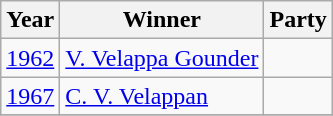<table class="wikitable sortable">
<tr>
<th>Year</th>
<th>Winner</th>
<th colspan="2">Party</th>
</tr>
<tr>
<td><a href='#'>1962</a></td>
<td><a href='#'>V. Velappa Gounder</a></td>
<td></td>
</tr>
<tr>
<td><a href='#'>1967</a></td>
<td><a href='#'>C. V. Velappan</a></td>
<td></td>
</tr>
<tr>
</tr>
</table>
